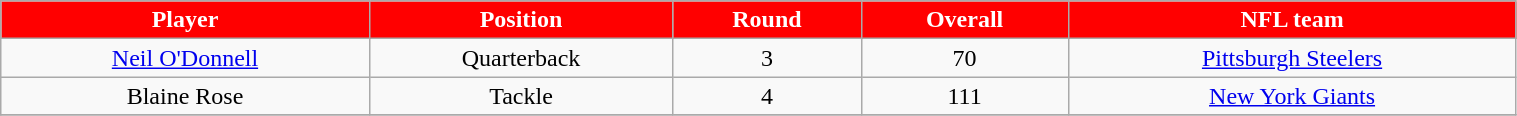<table class="wikitable" width="80%">
<tr align="center"  style="background:red;color:#FFFFFF;">
<td><strong>Player</strong></td>
<td><strong>Position</strong></td>
<td><strong>Round</strong></td>
<td><strong>Overall</strong></td>
<td><strong>NFL team</strong></td>
</tr>
<tr align="center" bgcolor="">
<td><a href='#'>Neil O'Donnell</a></td>
<td>Quarterback</td>
<td>3</td>
<td>70</td>
<td><a href='#'>Pittsburgh Steelers</a></td>
</tr>
<tr align="center" bgcolor="">
<td>Blaine Rose</td>
<td>Tackle</td>
<td>4</td>
<td>111</td>
<td><a href='#'>New York Giants</a></td>
</tr>
<tr align="center" bgcolor="">
</tr>
</table>
